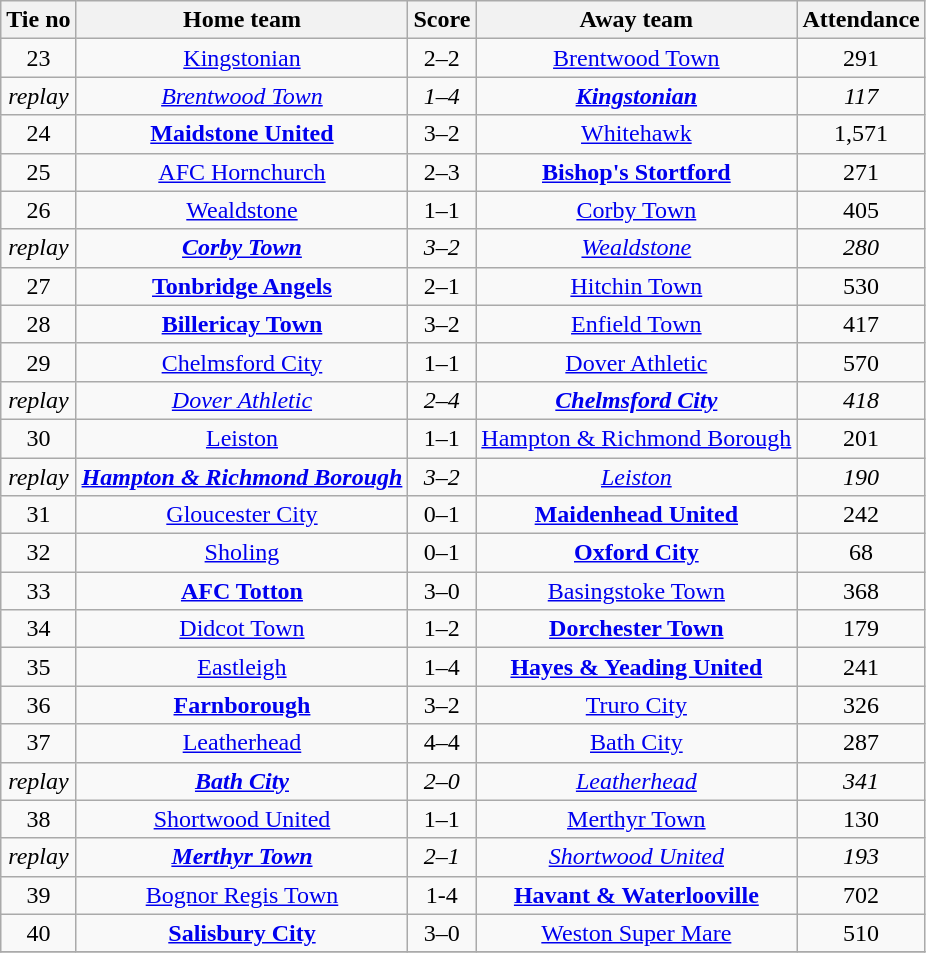<table class="wikitable" style="text-align:center">
<tr>
<th>Tie no</th>
<th>Home team</th>
<th>Score</th>
<th>Away team</th>
<th>Attendance</th>
</tr>
<tr>
<td>23</td>
<td><a href='#'>Kingstonian</a></td>
<td>2–2</td>
<td><a href='#'>Brentwood Town</a></td>
<td>291</td>
</tr>
<tr>
<td><em>replay</em></td>
<td><em><a href='#'>Brentwood Town</a></em></td>
<td><em>1–4</em></td>
<td><strong><em><a href='#'>Kingstonian</a></em></strong></td>
<td><em>117</em></td>
</tr>
<tr>
<td>24</td>
<td><strong><a href='#'>Maidstone United</a></strong></td>
<td>3–2</td>
<td><a href='#'>Whitehawk</a></td>
<td>1,571</td>
</tr>
<tr>
<td>25</td>
<td><a href='#'>AFC Hornchurch</a></td>
<td>2–3</td>
<td><strong><a href='#'>Bishop's Stortford</a></strong></td>
<td>271</td>
</tr>
<tr>
<td>26</td>
<td><a href='#'>Wealdstone</a></td>
<td>1–1</td>
<td><a href='#'>Corby Town</a></td>
<td>405</td>
</tr>
<tr>
<td><em>replay</em></td>
<td><strong><em><a href='#'>Corby Town</a></em></strong></td>
<td><em>3–2</em></td>
<td><em><a href='#'>Wealdstone</a></em></td>
<td><em>280</em></td>
</tr>
<tr>
<td>27</td>
<td><strong><a href='#'>Tonbridge Angels</a></strong></td>
<td>2–1</td>
<td><a href='#'>Hitchin Town</a></td>
<td>530</td>
</tr>
<tr>
<td>28</td>
<td><strong><a href='#'>Billericay Town</a></strong></td>
<td>3–2</td>
<td><a href='#'>Enfield Town</a></td>
<td>417</td>
</tr>
<tr>
<td>29</td>
<td><a href='#'>Chelmsford City</a></td>
<td>1–1</td>
<td><a href='#'>Dover Athletic</a></td>
<td>570</td>
</tr>
<tr>
<td><em>replay</em></td>
<td><em><a href='#'>Dover Athletic</a></em></td>
<td><em>2–4</em></td>
<td><strong><em><a href='#'>Chelmsford City</a></em></strong></td>
<td><em>418</em></td>
</tr>
<tr>
<td>30</td>
<td><a href='#'>Leiston</a></td>
<td>1–1</td>
<td><a href='#'>Hampton & Richmond Borough</a></td>
<td>201</td>
</tr>
<tr>
<td><em>replay</em></td>
<td><strong><em><a href='#'>Hampton & Richmond Borough</a></em></strong></td>
<td><em>3–2</em></td>
<td><em><a href='#'>Leiston</a></em></td>
<td><em>190</em></td>
</tr>
<tr>
<td>31</td>
<td><a href='#'>Gloucester City</a></td>
<td>0–1</td>
<td><strong><a href='#'>Maidenhead United</a></strong></td>
<td>242</td>
</tr>
<tr>
<td>32</td>
<td><a href='#'>Sholing</a></td>
<td>0–1</td>
<td><strong><a href='#'>Oxford City</a></strong></td>
<td>68</td>
</tr>
<tr>
<td>33</td>
<td><strong><a href='#'>AFC Totton</a></strong></td>
<td>3–0</td>
<td><a href='#'>Basingstoke Town</a></td>
<td>368</td>
</tr>
<tr>
<td>34</td>
<td><a href='#'>Didcot Town</a></td>
<td>1–2</td>
<td><strong><a href='#'>Dorchester Town</a></strong></td>
<td>179</td>
</tr>
<tr>
<td>35</td>
<td><a href='#'>Eastleigh</a></td>
<td>1–4</td>
<td><strong><a href='#'>Hayes & Yeading United</a></strong></td>
<td>241</td>
</tr>
<tr>
<td>36</td>
<td><strong><a href='#'>Farnborough</a></strong></td>
<td>3–2</td>
<td><a href='#'>Truro City</a></td>
<td>326</td>
</tr>
<tr>
<td>37</td>
<td><a href='#'>Leatherhead</a></td>
<td>4–4</td>
<td><a href='#'>Bath City</a></td>
<td>287</td>
</tr>
<tr>
<td><em>replay</em></td>
<td><strong><em><a href='#'>Bath City</a></em></strong></td>
<td><em>2–0</em></td>
<td><em><a href='#'>Leatherhead</a></em></td>
<td><em>341</em></td>
</tr>
<tr>
<td>38</td>
<td><a href='#'>Shortwood United</a></td>
<td>1–1</td>
<td><a href='#'>Merthyr Town</a></td>
<td>130</td>
</tr>
<tr>
<td><em>replay</em></td>
<td><strong><em><a href='#'>Merthyr Town</a></em></strong></td>
<td><em>2–1</em></td>
<td><em><a href='#'>Shortwood United</a></em></td>
<td><em>193</em></td>
</tr>
<tr>
<td>39</td>
<td><a href='#'>Bognor Regis Town</a></td>
<td>1-4</td>
<td><strong><a href='#'>Havant & Waterlooville</a></strong></td>
<td>702</td>
</tr>
<tr>
<td>40</td>
<td><strong><a href='#'>Salisbury City</a></strong></td>
<td>3–0</td>
<td><a href='#'>Weston Super Mare</a></td>
<td>510</td>
</tr>
<tr>
</tr>
</table>
